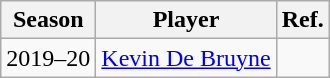<table class="wikitable">
<tr>
<th>Season</th>
<th>Player</th>
<th>Ref.</th>
</tr>
<tr>
<td>2019–20</td>
<td> <a href='#'>Kevin De Bruyne</a></td>
<td></td>
</tr>
</table>
